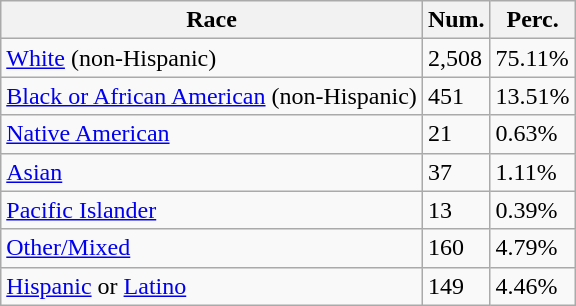<table class="wikitable">
<tr>
<th>Race</th>
<th>Num.</th>
<th>Perc.</th>
</tr>
<tr>
<td><a href='#'>White</a> (non-Hispanic)</td>
<td>2,508</td>
<td>75.11%</td>
</tr>
<tr>
<td><a href='#'>Black or African American</a> (non-Hispanic)</td>
<td>451</td>
<td>13.51%</td>
</tr>
<tr>
<td><a href='#'>Native American</a></td>
<td>21</td>
<td>0.63%</td>
</tr>
<tr>
<td><a href='#'>Asian</a></td>
<td>37</td>
<td>1.11%</td>
</tr>
<tr>
<td><a href='#'>Pacific Islander</a></td>
<td>13</td>
<td>0.39%</td>
</tr>
<tr>
<td><a href='#'>Other/Mixed</a></td>
<td>160</td>
<td>4.79%</td>
</tr>
<tr>
<td><a href='#'>Hispanic</a> or <a href='#'>Latino</a></td>
<td>149</td>
<td>4.46%</td>
</tr>
</table>
